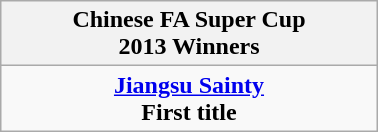<table class="wikitable" style="text-align: center; margin: 0 auto; width: 20%">
<tr>
<th>Chinese FA Super Cup<br>2013 Winners</th>
</tr>
<tr>
<td><strong><a href='#'>Jiangsu Sainty</a></strong><br><strong>First title</strong></td>
</tr>
</table>
